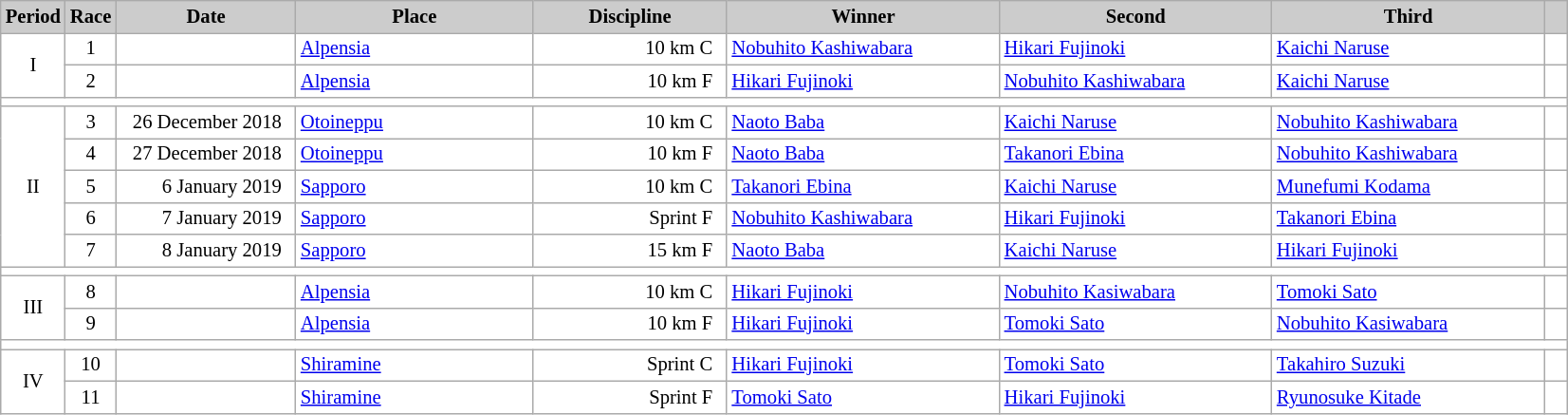<table class="wikitable plainrowheaders" style="background:#fff; font-size:86%; line-height:16px; border:grey solid 1px; border-collapse:collapse;">
<tr style="background:#ccc; text-align:center;">
<th scope="col" style="background:#ccc; width=20 px;">Period</th>
<th scope="col" style="background:#ccc; width=30 px;">Race</th>
<th scope="col" style="background:#ccc; width:120px;">Date</th>
<th scope="col" style="background:#ccc; width:160px;">Place</th>
<th scope="col" style="background:#ccc; width:130px;">Discipline</th>
<th scope="col" style="background:#ccc; width:185px;">Winner</th>
<th scope="col" style="background:#ccc; width:185px;">Second</th>
<th scope="col" style="background:#ccc; width:185px;">Third</th>
<th scope="col" style="background:#ccc; width:10px;"></th>
</tr>
<tr>
<td rowspan=2 align=center>I</td>
<td align=center>1</td>
<td align=right>  </td>
<td> <a href='#'>Alpensia</a></td>
<td align=right>10 km C  </td>
<td> <a href='#'>Nobuhito Kashiwabara</a></td>
<td> <a href='#'>Hikari Fujinoki</a></td>
<td> <a href='#'>Kaichi Naruse</a></td>
<td></td>
</tr>
<tr>
<td align=center>2</td>
<td align=right>  </td>
<td> <a href='#'>Alpensia</a></td>
<td align=right>10 km F  </td>
<td> <a href='#'>Hikari Fujinoki</a></td>
<td> <a href='#'>Nobuhito Kashiwabara</a></td>
<td> <a href='#'>Kaichi Naruse</a></td>
<td></td>
</tr>
<tr>
<td colspan="9"></td>
</tr>
<tr>
<td rowspan=5 align=center>II</td>
<td align=center>3</td>
<td align=right>26 December 2018  </td>
<td> <a href='#'>Otoineppu</a></td>
<td align=right>10 km C  </td>
<td> <a href='#'>Naoto Baba</a></td>
<td> <a href='#'>Kaichi Naruse</a></td>
<td> <a href='#'>Nobuhito Kashiwabara</a></td>
<td></td>
</tr>
<tr>
<td align=center>4</td>
<td align=right>27 December 2018  </td>
<td> <a href='#'>Otoineppu</a></td>
<td align=right>10 km F  </td>
<td> <a href='#'>Naoto Baba</a></td>
<td> <a href='#'>Takanori Ebina</a></td>
<td> <a href='#'>Nobuhito Kashiwabara</a></td>
<td></td>
</tr>
<tr>
<td align=center>5</td>
<td align=right>6 January 2019  </td>
<td> <a href='#'>Sapporo</a></td>
<td align=right>10 km C  </td>
<td> <a href='#'>Takanori Ebina</a></td>
<td> <a href='#'>Kaichi Naruse</a></td>
<td> <a href='#'>Munefumi Kodama</a></td>
<td></td>
</tr>
<tr>
<td align=center>6</td>
<td align=right>7 January 2019  </td>
<td> <a href='#'>Sapporo</a></td>
<td align=right>Sprint F  </td>
<td> <a href='#'>Nobuhito Kashiwabara</a></td>
<td> <a href='#'>Hikari Fujinoki</a></td>
<td> <a href='#'>Takanori Ebina</a></td>
<td></td>
</tr>
<tr>
<td align=center>7</td>
<td align=right>8 January 2019  </td>
<td> <a href='#'>Sapporo</a></td>
<td align=right>15 km F  </td>
<td> <a href='#'>Naoto Baba</a></td>
<td> <a href='#'>Kaichi Naruse</a></td>
<td> <a href='#'>Hikari Fujinoki</a></td>
<td></td>
</tr>
<tr>
<td colspan="9"></td>
</tr>
<tr>
<td rowspan=2 align=center>III</td>
<td align=center>8</td>
<td align=right>  </td>
<td> <a href='#'>Alpensia</a></td>
<td align=right>10 km C  </td>
<td> <a href='#'>Hikari Fujinoki</a></td>
<td> <a href='#'>Nobuhito Kasiwabara</a></td>
<td> <a href='#'>Tomoki Sato</a></td>
<td></td>
</tr>
<tr>
<td align=center>9</td>
<td align=right>  </td>
<td> <a href='#'>Alpensia</a></td>
<td align=right>10 km F  </td>
<td> <a href='#'>Hikari Fujinoki</a></td>
<td> <a href='#'>Tomoki Sato</a></td>
<td> <a href='#'>Nobuhito Kasiwabara</a></td>
<td></td>
</tr>
<tr>
<td colspan="9"></td>
</tr>
<tr>
<td rowspan=2 align=center>IV</td>
<td align=center>10</td>
<td align=right>  </td>
<td> <a href='#'>Shiramine</a></td>
<td align=right>Sprint C  </td>
<td> <a href='#'>Hikari Fujinoki</a></td>
<td> <a href='#'>Tomoki Sato</a></td>
<td> <a href='#'>Takahiro Suzuki</a></td>
<td></td>
</tr>
<tr>
<td align=center>11</td>
<td align=right>  </td>
<td> <a href='#'>Shiramine</a></td>
<td align=right>Sprint F  </td>
<td> <a href='#'>Tomoki Sato</a></td>
<td> <a href='#'>Hikari Fujinoki</a></td>
<td> <a href='#'>Ryunosuke Kitade</a></td>
<td></td>
</tr>
</table>
